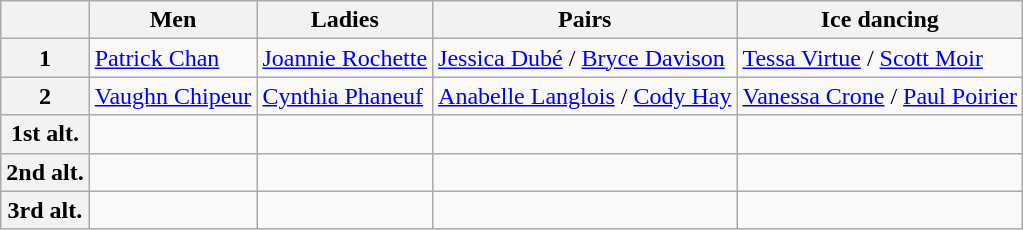<table class="wikitable">
<tr>
<th></th>
<th>Men</th>
<th>Ladies</th>
<th>Pairs</th>
<th>Ice dancing</th>
</tr>
<tr>
<th>1</th>
<td><a href='#'>Patrick Chan</a></td>
<td><a href='#'>Joannie Rochette</a></td>
<td><a href='#'>Jessica Dubé</a> / <a href='#'>Bryce Davison</a></td>
<td><a href='#'>Tessa Virtue</a> / <a href='#'>Scott Moir</a></td>
</tr>
<tr>
<th>2</th>
<td><a href='#'>Vaughn Chipeur</a></td>
<td><a href='#'>Cynthia Phaneuf</a></td>
<td><a href='#'>Anabelle Langlois</a> / <a href='#'>Cody Hay</a></td>
<td><a href='#'>Vanessa Crone</a> / <a href='#'>Paul Poirier</a></td>
</tr>
<tr>
<th>1st alt.</th>
<td></td>
<td></td>
<td></td>
<td></td>
</tr>
<tr>
<th>2nd alt.</th>
<td></td>
<td></td>
<td></td>
<td></td>
</tr>
<tr>
<th>3rd alt.</th>
<td></td>
<td></td>
<td></td>
<td></td>
</tr>
</table>
